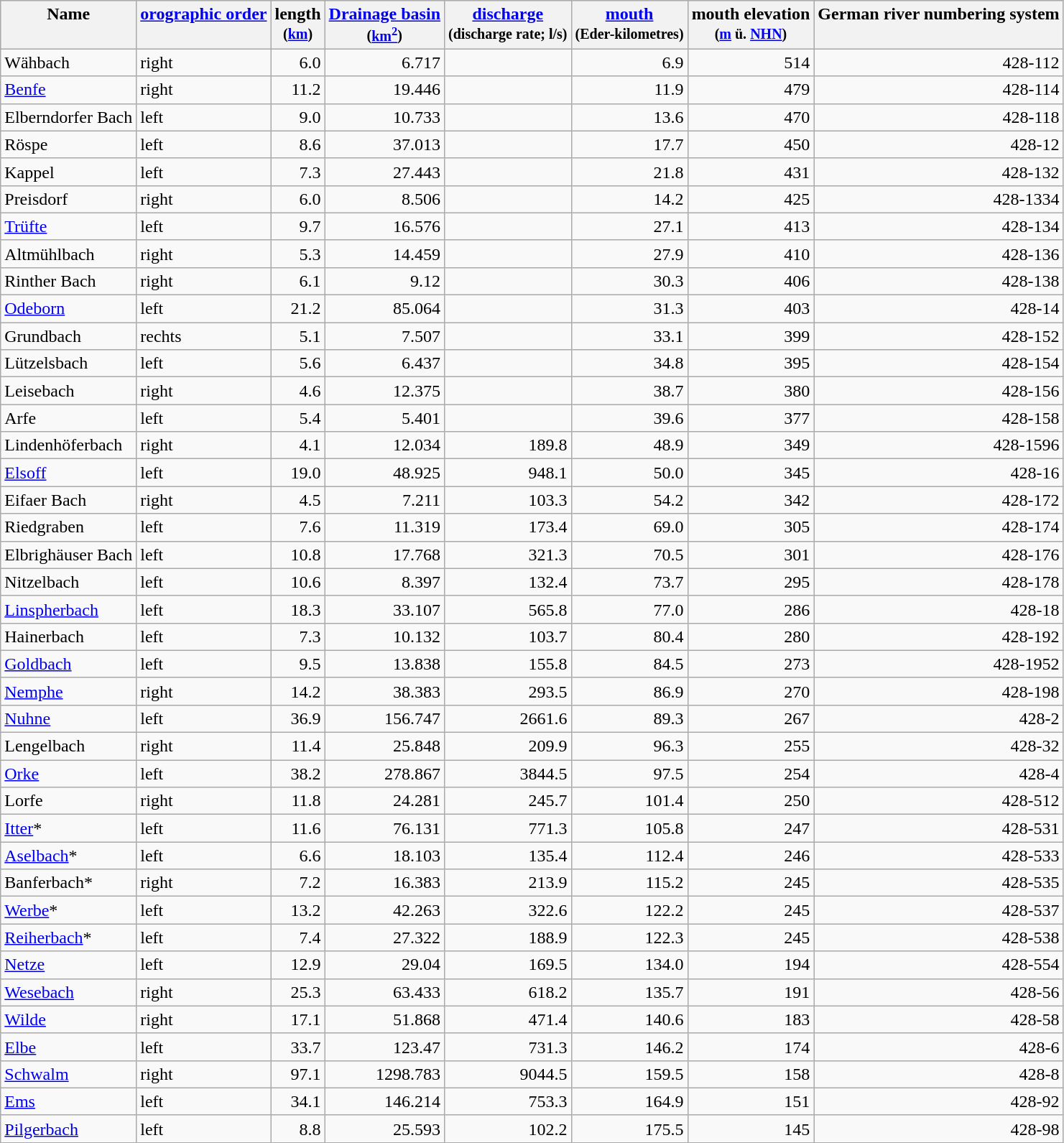<table class="wikitable toptextcells sortable">
<tr style="background:#DFDFDF; vertical-align:top">
<th>Name</th>
<th><a href='#'>orographic order</a></th>
<th>length<br><small>(<a href='#'>km</a>)</small></th>
<th><a href='#'>Drainage basin</a><br><small>(<a href='#'>km<sup>2</sup></a>)</small></th>
<th><a href='#'>discharge</a><br><small>(discharge rate; l/s)</small></th>
<th><a href='#'>mouth</a><br><small>(Eder-kilometres)</small></th>
<th>mouth elevation<br><small>(<a href='#'>m</a> ü. <a href='#'>NHN</a>)</small></th>
<th>German river numbering system</th>
</tr>
<tr>
<td>Wähbach</td>
<td>right</td>
<td align="right">6.0</td>
<td align="right">6.717</td>
<td align="right"></td>
<td align="right">6.9</td>
<td align="right">514</td>
<td align="right">428-112</td>
</tr>
<tr>
<td><a href='#'>Benfe</a></td>
<td>right</td>
<td align="right">11.2</td>
<td align="right">19.446</td>
<td align="right"></td>
<td align="right">11.9</td>
<td align="right">479</td>
<td align="right">428-114</td>
</tr>
<tr>
<td>Elberndorfer Bach</td>
<td>left</td>
<td align="right">9.0</td>
<td align="right">10.733</td>
<td align="right"></td>
<td align="right">13.6</td>
<td align="right">470</td>
<td align="right">428-118</td>
</tr>
<tr>
<td>Röspe</td>
<td>left</td>
<td align="right">8.6</td>
<td align="right">37.013</td>
<td align="right"></td>
<td align="right">17.7</td>
<td align="right">450</td>
<td align="right">428-12</td>
</tr>
<tr>
<td>Kappel</td>
<td>left</td>
<td align="right">7.3</td>
<td align="right">27.443</td>
<td align="right"></td>
<td align="right">21.8</td>
<td align="right">431</td>
<td align="right">428-132</td>
</tr>
<tr>
<td>Preisdorf</td>
<td>right</td>
<td align="right">6.0</td>
<td align="right">8.506</td>
<td align="right"></td>
<td align="right">14.2</td>
<td align="right">425</td>
<td align="right">428-1334</td>
</tr>
<tr>
<td><a href='#'>Trüfte</a></td>
<td>left</td>
<td align="right">9.7</td>
<td align="right">16.576</td>
<td align="right"></td>
<td align="right">27.1</td>
<td align="right">413</td>
<td align="right">428-134</td>
</tr>
<tr>
<td>Altmühlbach</td>
<td>right</td>
<td align="right">5.3</td>
<td align="right">14.459</td>
<td align="right"></td>
<td align="right">27.9</td>
<td align="right">410</td>
<td align="right">428-136</td>
</tr>
<tr>
<td>Rinther Bach</td>
<td>right</td>
<td align="right">6.1</td>
<td align="right">9.12</td>
<td align="right"></td>
<td align="right">30.3</td>
<td align="right">406</td>
<td align="right">428-138</td>
</tr>
<tr>
<td><a href='#'>Odeborn</a></td>
<td>left</td>
<td align="right">21.2</td>
<td align="right">85.064</td>
<td align="right"></td>
<td align="right">31.3</td>
<td align="right">403</td>
<td align="right">428-14</td>
</tr>
<tr>
<td>Grundbach</td>
<td>rechts</td>
<td align="right">5.1</td>
<td align="right">7.507</td>
<td align="right"></td>
<td align="right">33.1</td>
<td align="right">399</td>
<td align="right">428-152</td>
</tr>
<tr>
<td>Lützelsbach</td>
<td>left</td>
<td align="right">5.6</td>
<td align="right">6.437</td>
<td align="right"></td>
<td align="right">34.8</td>
<td align="right">395</td>
<td align="right">428-154</td>
</tr>
<tr>
<td>Leisebach</td>
<td>right</td>
<td align="right">4.6</td>
<td align="right">12.375</td>
<td align="right"></td>
<td align="right">38.7</td>
<td align="right">380</td>
<td align="right">428-156</td>
</tr>
<tr>
<td>Arfe</td>
<td>left</td>
<td align="right">5.4</td>
<td align="right">5.401</td>
<td align="right"></td>
<td align="right">39.6</td>
<td align="right">377</td>
<td align="right">428-158</td>
</tr>
<tr>
<td>Lindenhöferbach</td>
<td>right</td>
<td align="right">4.1</td>
<td align="right">12.034</td>
<td align="right">189.8</td>
<td align="right">48.9</td>
<td align="right">349</td>
<td align="right">428-1596</td>
</tr>
<tr>
<td><a href='#'>Elsoff</a></td>
<td>left</td>
<td align="right">19.0</td>
<td align="right">48.925</td>
<td align="right">948.1</td>
<td align="right">50.0</td>
<td align="right">345</td>
<td align="right">428-16</td>
</tr>
<tr>
<td>Eifaer Bach</td>
<td>right</td>
<td align="right">4.5</td>
<td align="right">7.211</td>
<td align="right">103.3</td>
<td align="right">54.2</td>
<td align="right">342</td>
<td align="right">428-172</td>
</tr>
<tr>
<td>Riedgraben</td>
<td>left</td>
<td align="right">7.6</td>
<td align="right">11.319</td>
<td align="right">173.4</td>
<td align="right">69.0</td>
<td align="right">305</td>
<td align="right">428-174</td>
</tr>
<tr>
<td>Elbrighäuser Bach</td>
<td>left</td>
<td align="right">10.8</td>
<td align="right">17.768</td>
<td align="right">321.3</td>
<td align="right">70.5</td>
<td align="right">301</td>
<td align="right">428-176</td>
</tr>
<tr>
<td>Nitzelbach</td>
<td>left</td>
<td align="right">10.6</td>
<td align="right">8.397</td>
<td align="right">132.4</td>
<td align="right">73.7</td>
<td align="right">295</td>
<td align="right">428-178</td>
</tr>
<tr>
<td><a href='#'>Linspherbach</a></td>
<td>left</td>
<td align="right">18.3</td>
<td align="right">33.107</td>
<td align="right">565.8</td>
<td align="right">77.0</td>
<td align="right">286</td>
<td align="right">428-18</td>
</tr>
<tr>
<td>Hainerbach</td>
<td>left</td>
<td align="right">7.3</td>
<td align="right">10.132</td>
<td align="right">103.7</td>
<td align="right">80.4</td>
<td align="right">280</td>
<td align="right">428-192</td>
</tr>
<tr>
<td><a href='#'>Goldbach</a></td>
<td>left</td>
<td align="right">9.5</td>
<td align="right">13.838</td>
<td align="right">155.8</td>
<td align="right">84.5</td>
<td align="right">273</td>
<td align="right">428-1952</td>
</tr>
<tr>
<td><a href='#'>Nemphe</a></td>
<td>right</td>
<td align="right">14.2</td>
<td align="right">38.383</td>
<td align="right">293.5</td>
<td align="right">86.9</td>
<td align="right">270</td>
<td align="right">428-198</td>
</tr>
<tr>
<td><a href='#'>Nuhne</a></td>
<td>left</td>
<td align="right">36.9</td>
<td align="right">156.747</td>
<td align="right">2661.6</td>
<td align="right">89.3</td>
<td align="right">267</td>
<td align="right">428-2</td>
</tr>
<tr>
<td>Lengelbach</td>
<td>right</td>
<td align="right">11.4</td>
<td align="right">25.848</td>
<td align="right">209.9</td>
<td align="right">96.3</td>
<td align="right">255</td>
<td align="right">428-32</td>
</tr>
<tr>
<td><a href='#'>Orke</a></td>
<td>left</td>
<td align="right">38.2</td>
<td align="right">278.867</td>
<td align="right">3844.5</td>
<td align="right">97.5</td>
<td align="right">254</td>
<td align="right">428-4</td>
</tr>
<tr>
<td>Lorfe</td>
<td>right</td>
<td align="right">11.8</td>
<td align="right">24.281</td>
<td align="right">245.7</td>
<td align="right">101.4</td>
<td align="right">250</td>
<td align="right">428-512</td>
</tr>
<tr>
<td><a href='#'>Itter</a>*</td>
<td>left</td>
<td align="right">11.6</td>
<td align="right">76.131</td>
<td align="right">771.3</td>
<td align="right">105.8</td>
<td align="right">247</td>
<td align="right">428-531</td>
</tr>
<tr>
<td><a href='#'>Aselbach</a>*</td>
<td>left</td>
<td align="right">6.6</td>
<td align="right">18.103</td>
<td align="right">135.4</td>
<td align="right">112.4</td>
<td align="right">246</td>
<td align="right">428-533</td>
</tr>
<tr>
<td>Banferbach*</td>
<td>right</td>
<td align="right">7.2</td>
<td align="right">16.383</td>
<td align="right">213.9</td>
<td align="right">115.2</td>
<td align="right">245</td>
<td align="right">428-535</td>
</tr>
<tr>
<td><a href='#'>Werbe</a>*</td>
<td>left</td>
<td align="right">13.2</td>
<td align="right">42.263</td>
<td align="right">322.6</td>
<td align="right">122.2</td>
<td align="right">245</td>
<td align="right">428-537</td>
</tr>
<tr>
<td><a href='#'>Reiherbach</a>*</td>
<td>left</td>
<td align="right">7.4</td>
<td align="right">27.322</td>
<td align="right">188.9</td>
<td align="right">122.3</td>
<td align="right">245</td>
<td align="right">428-538</td>
</tr>
<tr>
<td><a href='#'>Netze</a></td>
<td>left</td>
<td align="right">12.9</td>
<td align="right">29.04</td>
<td align="right">169.5</td>
<td align="right">134.0</td>
<td align="right">194</td>
<td align="right">428-554</td>
</tr>
<tr>
<td><a href='#'>Wesebach</a></td>
<td>right</td>
<td align="right">25.3</td>
<td align="right">63.433</td>
<td align="right">618.2</td>
<td align="right">135.7</td>
<td align="right">191</td>
<td align="right">428-56</td>
</tr>
<tr>
<td><a href='#'>Wilde</a></td>
<td>right</td>
<td align="right">17.1</td>
<td align="right">51.868</td>
<td align="right">471.4</td>
<td align="right">140.6</td>
<td align="right">183</td>
<td align="right">428-58</td>
</tr>
<tr>
<td><a href='#'>Elbe</a></td>
<td>left</td>
<td align="right">33.7</td>
<td align="right">123.47</td>
<td align="right">731.3</td>
<td align="right">146.2</td>
<td align="right">174</td>
<td align="right">428-6</td>
</tr>
<tr>
<td><a href='#'>Schwalm</a></td>
<td>right</td>
<td align="right">97.1</td>
<td align="right">1298.783</td>
<td align="right">9044.5</td>
<td align="right">159.5</td>
<td align="right">158</td>
<td align="right">428-8</td>
</tr>
<tr>
<td><a href='#'>Ems</a></td>
<td>left</td>
<td align="right">34.1</td>
<td align="right">146.214</td>
<td align="right">753.3</td>
<td align="right">164.9</td>
<td align="right">151</td>
<td align="right">428-92</td>
</tr>
<tr>
<td><a href='#'>Pilgerbach</a></td>
<td>left</td>
<td align="right">8.8</td>
<td align="right">25.593</td>
<td align="right">102.2</td>
<td align="right">175.5</td>
<td align="right">145</td>
<td align="right">428-98</td>
</tr>
</table>
